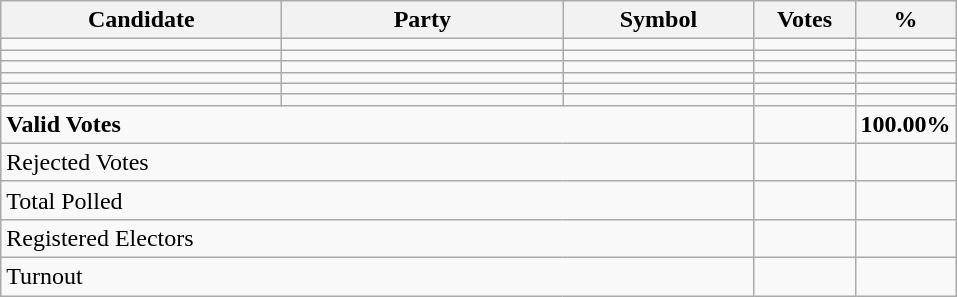<table class="wikitable" border="1" style="text-align:right;">
<tr>
<th align=left width="180">Candidate</th>
<th align=left width="180">Party</th>
<th align=left width="120">Symbol</th>
<th align=left width="60">Votes</th>
<th align=left width="60">%</th>
</tr>
<tr>
<td align=left></td>
<td align=left></td>
<td></td>
<td></td>
<td></td>
</tr>
<tr>
<td align=left></td>
<td align=left></td>
<td></td>
<td></td>
<td></td>
</tr>
<tr>
<td align=left></td>
<td align=left></td>
<td></td>
<td></td>
<td></td>
</tr>
<tr>
<td align=left></td>
<td align=left></td>
<td></td>
<td></td>
<td></td>
</tr>
<tr>
<td align=left></td>
<td align=left></td>
<td></td>
<td></td>
<td></td>
</tr>
<tr>
<td align=left></td>
<td align=left></td>
<td></td>
<td></td>
<td></td>
</tr>
<tr>
<td align=left colspan=3><strong>Valid Votes</strong></td>
<td><strong> </strong></td>
<td><strong>100.00%</strong></td>
</tr>
<tr>
<td align=left colspan=3>Rejected Votes</td>
<td></td>
<td></td>
</tr>
<tr>
<td align=left colspan=3>Total Polled</td>
<td></td>
<td></td>
</tr>
<tr>
<td align=left colspan=3>Registered Electors</td>
<td></td>
<td></td>
</tr>
<tr>
<td align=left colspan=3>Turnout</td>
<td></td>
</tr>
</table>
